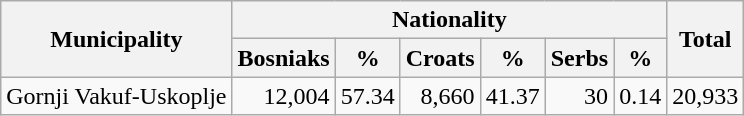<table class="wikitable" style="text-align:right;">
<tr>
<th rowspan="2">Municipality</th>
<th colspan="6">Nationality</th>
<th rowspan="2">Total</th>
</tr>
<tr>
<th>Bosniaks</th>
<th>%</th>
<th>Croats</th>
<th>%</th>
<th>Serbs</th>
<th>%</th>
</tr>
<tr>
<td style="text-align:left;">Gornji Vakuf-Uskoplje</td>
<td>12,004</td>
<td>57.34</td>
<td>8,660</td>
<td>41.37</td>
<td>30</td>
<td>0.14</td>
<td>20,933</td>
</tr>
</table>
